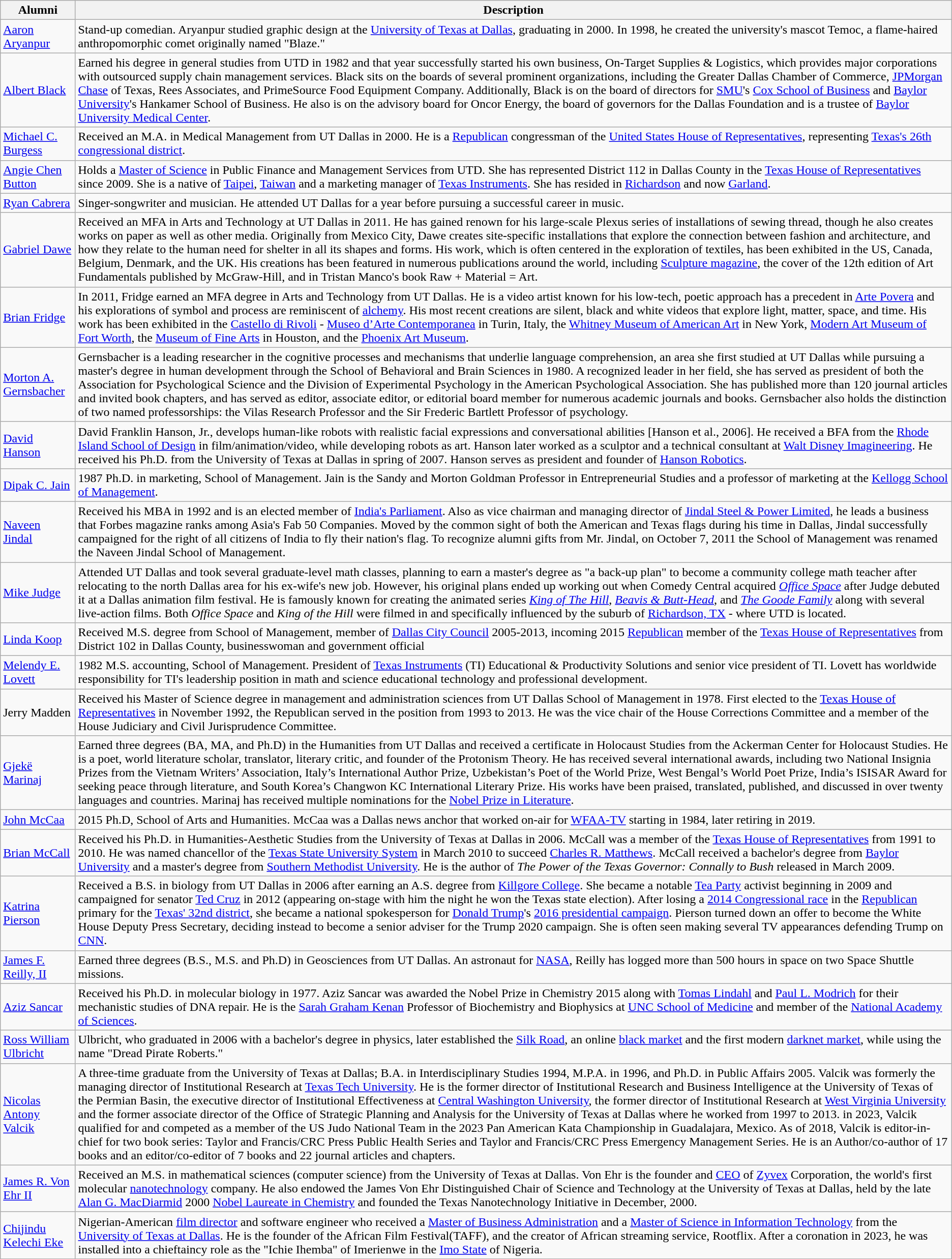<table class="wikitable sortable" text-align:left;">
<tr>
<th>Alumni</th>
<th>Description</th>
</tr>
<tr>
<td><a href='#'>Aaron Aryanpur</a></td>
<td>Stand-up comedian. Aryanpur studied graphic design at the <a href='#'>University of Texas at Dallas</a>, graduating in 2000. In 1998, he created the university's mascot Temoc, a flame-haired anthropomorphic comet originally named "Blaze."</td>
</tr>
<tr>
<td><a href='#'>Albert Black</a></td>
<td>Earned his degree in general studies from UTD in 1982 and that year successfully started his own business, On-Target Supplies & Logistics, which provides major corporations with outsourced supply chain management services. Black sits on the boards of several prominent organizations, including the Greater Dallas Chamber of Commerce, <a href='#'>JPMorgan Chase</a> of Texas, Rees Associates, and PrimeSource Food Equipment Company. Additionally, Black is on the board of directors for <a href='#'>SMU</a>'s <a href='#'>Cox School of Business</a> and <a href='#'>Baylor University</a>'s Hankamer School of Business. He also is on the advisory board for Oncor Energy, the board of governors for the Dallas Foundation and is a trustee of <a href='#'>Baylor University Medical Center</a>.</td>
</tr>
<tr>
<td><a href='#'>Michael C. Burgess</a></td>
<td>Received an M.A. in Medical Management from UT Dallas in 2000. He is a <a href='#'>Republican</a> congressman of the <a href='#'>United States House of Representatives</a>, representing <a href='#'>Texas's 26th congressional district</a>.</td>
</tr>
<tr>
<td><a href='#'>Angie Chen Button</a></td>
<td>Holds a <a href='#'>Master of Science</a> in Public Finance and Management Services from UTD. She has represented District 112 in Dallas County in the <a href='#'>Texas House of Representatives</a> since 2009. She is a native of <a href='#'>Taipei</a>, <a href='#'>Taiwan</a> and a marketing manager of <a href='#'>Texas Instruments</a>. She has resided in <a href='#'>Richardson</a> and now <a href='#'>Garland</a>.</td>
</tr>
<tr>
<td><a href='#'>Ryan Cabrera</a></td>
<td>Singer-songwriter and musician. He attended UT Dallas for a year before pursuing a successful career in music.</td>
</tr>
<tr>
<td><a href='#'>Gabriel Dawe</a></td>
<td>Received an MFA in Arts and Technology at UT Dallas in 2011. He has gained renown for his large-scale Plexus series of installations of sewing thread, though he also creates works on paper as well as other media. Originally from Mexico City, Dawe creates site-specific installations that explore the connection between fashion and architecture, and how they relate to the human need for shelter in all its shapes and forms. His work, which is often centered in the exploration of textiles, has been exhibited in the US, Canada, Belgium, Denmark, and the UK. His creations has been featured in numerous publications around the world, including <a href='#'>Sculpture magazine</a>, the cover of the 12th edition of Art Fundamentals published by McGraw-Hill, and in Tristan Manco's book Raw + Material = Art.</td>
</tr>
<tr>
<td><a href='#'>Brian Fridge</a></td>
<td>In 2011, Fridge earned an MFA degree in Arts and Technology from UT Dallas. He is a video artist known for his low-tech, poetic approach has a precedent in <a href='#'>Arte Povera</a> and his explorations of symbol and process are reminiscent of <a href='#'>alchemy</a>. His most recent creations are silent, black and white videos that explore light, matter, space, and time. His work has been exhibited in the <a href='#'>Castello di Rivoli</a> - <a href='#'>Museo d’Arte Contemporanea</a> in Turin, Italy, the <a href='#'>Whitney Museum of American Art</a> in New York, <a href='#'>Modern Art Museum of Fort Worth</a>, the <a href='#'>Museum of Fine Arts</a> in Houston, and the <a href='#'>Phoenix Art Museum</a>.</td>
</tr>
<tr>
<td><a href='#'>Morton A. Gernsbacher</a></td>
<td>Gernsbacher is a leading researcher in the cognitive processes and mechanisms that underlie language comprehension, an area she first studied at UT Dallas while pursuing a master's degree in human development through the School of Behavioral and Brain Sciences in 1980. A recognized leader in her field, she has served as president of both the Association for Psychological Science and the Division of Experimental Psychology in the American Psychological Association. She has published more than 120 journal articles and invited book chapters, and has served as editor, associate editor, or editorial board member for numerous academic journals and books. Gernsbacher also holds the distinction of two named professorships: the Vilas Research Professor and the Sir Frederic Bartlett Professor of psychology.</td>
</tr>
<tr>
<td><a href='#'>David Hanson</a></td>
<td>David Franklin Hanson, Jr., develops human-like robots with realistic facial expressions and conversational abilities [Hanson et al., 2006]. He received a BFA from the <a href='#'>Rhode Island School of Design</a> in film/animation/video, while developing robots as art. Hanson later worked as a sculptor and a technical consultant at <a href='#'>Walt Disney Imagineering</a>. He received his Ph.D. from the University of Texas at Dallas in spring of 2007. Hanson serves as president and founder of <a href='#'>Hanson Robotics</a>.</td>
</tr>
<tr>
<td><a href='#'>Dipak C. Jain</a></td>
<td>1987 Ph.D. in marketing, School of Management. Jain is the Sandy and Morton Goldman Professor in Entrepreneurial Studies and a professor of marketing at the <a href='#'>Kellogg School of Management</a>.</td>
</tr>
<tr>
<td><a href='#'>Naveen Jindal</a></td>
<td>Received his MBA in 1992 and is an elected member of <a href='#'>India's Parliament</a>. Also as vice chairman and managing director of <a href='#'>Jindal Steel & Power Limited</a>, he leads a business that Forbes magazine ranks among Asia's Fab 50 Companies. Moved by the common sight of both the American and Texas flags during his time in Dallas, Jindal successfully campaigned for the right of all citizens of India to fly their nation's flag. To recognize alumni gifts from Mr. Jindal, on October 7, 2011 the School of Management was renamed the Naveen Jindal School of Management.</td>
</tr>
<tr>
<td><a href='#'>Mike Judge</a></td>
<td>Attended UT Dallas and took several graduate-level math classes, planning to earn a master's degree as "a back-up plan" to become a community college math teacher after relocating to the north Dallas area for his ex-wife's new job. However, his original plans ended up working out when Comedy Central acquired <em><a href='#'>Office Space</a></em> after Judge debuted it at a Dallas animation film festival. He is famously known for creating the animated series <a href='#'><em>King of The Hill</em></a>, <a href='#'><em>Beavis & Butt-Head</em></a>, and <em><a href='#'>The Goode Family</a></em> along with several live-action films. Both <em>Office Space</em> and <em>King of the Hill</em> were filmed in and specifically influenced by the suburb of <a href='#'>Richardson, TX</a> - where UTD is located.</td>
</tr>
<tr>
<td><a href='#'>Linda Koop</a></td>
<td>Received M.S. degree from School of Management, member of <a href='#'>Dallas City Council</a> 2005-2013, incoming 2015 <a href='#'>Republican</a> member of the <a href='#'>Texas House of Representatives</a> from District 102 in Dallas County, businesswoman and government official</td>
</tr>
<tr>
<td><a href='#'>Melendy E. Lovett</a></td>
<td>1982 M.S. accounting, School of Management. President of <a href='#'>Texas Instruments</a> (TI) Educational & Productivity Solutions and senior vice president of TI. Lovett has worldwide responsibility for TI's leadership position in math and science educational technology and professional development.</td>
</tr>
<tr>
<td>Jerry Madden</td>
<td>Received his Master of Science degree in management and administration sciences from UT Dallas School of Management in 1978.  First elected to the <a href='#'>Texas House of Representatives</a> in November 1992, the Republican served in the position from 1993 to 2013. He was the vice chair of the House Corrections Committee and a member of the House Judiciary and Civil Jurisprudence Committee.</td>
</tr>
<tr>
<td><a href='#'>Gjekë Marinaj</a></td>
<td>Earned three degrees (BA, MA, and Ph.D) in the Humanities from UT Dallas and received a certificate in Holocaust Studies from the Ackerman Center for Holocaust Studies. He is a poet, world literature scholar, translator, literary critic, and founder of the Protonism Theory. He has received several international awards, including two National Insignia Prizes from the Vietnam Writers’ Association, Italy’s International Author Prize, Uzbekistan’s Poet of the World Prize, West Bengal’s World Poet Prize, India’s ISISAR Award for seeking peace through literature, and South Korea’s Changwon KC International Literary Prize. His works have been praised, translated, published, and discussed in over twenty languages and countries. Marinaj has received multiple nominations for the <a href='#'>Nobel Prize in Literature</a>.</td>
</tr>
<tr>
<td><a href='#'>John McCaa</a></td>
<td>2015 Ph.D, School of Arts and Humanities. McCaa was a Dallas news anchor that worked on-air for <a href='#'>WFAA-TV</a> starting in 1984, later retiring in 2019.</td>
</tr>
<tr>
<td><a href='#'>Brian McCall</a></td>
<td>Received his Ph.D. in Humanities-Aesthetic Studies from the University of Texas at Dallas in 2006. McCall was a member of the <a href='#'>Texas House of Representatives</a> from 1991 to 2010. He was named chancellor of the <a href='#'>Texas State University System</a> in March 2010 to succeed <a href='#'>Charles R. Matthews</a>. McCall received a bachelor's degree from <a href='#'>Baylor University</a> and a master's degree from <a href='#'>Southern Methodist University</a>. He is the author of <em>The Power of the Texas Governor: Connally to Bush</em> released in March 2009.</td>
</tr>
<tr>
<td><a href='#'>Katrina Pierson</a></td>
<td>Received a B.S. in biology from UT Dallas in 2006 after earning an A.S. degree from <a href='#'>Killgore College</a>. She became a notable <a href='#'>Tea Party</a> activist beginning in 2009 and campaigned for senator <a href='#'>Ted Cruz</a> in 2012 (appearing on-stage with him the night he won the Texas state election). After losing a <a href='#'>2014 Congressional race</a> in the <a href='#'>Republican</a> primary for the <a href='#'>Texas' 32nd district</a>, she became a national spokesperson for <a href='#'>Donald Trump</a>'s <a href='#'>2016 presidential campaign</a>. Pierson turned down an offer to become the White House Deputy Press Secretary, deciding instead to become a senior adviser for the Trump 2020 campaign. She is often seen making several TV appearances defending Trump on <a href='#'>CNN</a>.</td>
</tr>
<tr>
<td><a href='#'>James F. Reilly, II</a></td>
<td>Earned three degrees (B.S., M.S. and Ph.D) in Geosciences from UT Dallas.  An astronaut for <a href='#'>NASA</a>, Reilly has logged more than 500 hours in space on two Space Shuttle missions.</td>
</tr>
<tr>
<td><a href='#'>Aziz Sancar</a></td>
<td>Received his Ph.D. in molecular biology in 1977. Aziz Sancar was awarded the Nobel Prize in Chemistry 2015 along with <a href='#'>Tomas Lindahl</a> and <a href='#'>Paul L. Modrich</a> for their mechanistic studies of DNA repair. He is the <a href='#'>Sarah Graham Kenan</a> Professor of Biochemistry and Biophysics at <a href='#'>UNC School of Medicine</a> and member of the <a href='#'>National Academy of Sciences</a>.</td>
</tr>
<tr>
<td><a href='#'>Ross William Ulbricht</a></td>
<td>Ulbricht, who graduated in 2006 with a bachelor's degree in physics, later established the <a href='#'>Silk Road</a>, an online <a href='#'>black market</a> and the first modern <a href='#'>darknet market</a>, while using the name "Dread Pirate Roberts."</td>
</tr>
<tr>
<td><a href='#'>Nicolas Antony Valcik</a></td>
<td>A three-time graduate from the University of Texas at Dallas; B.A. in Interdisciplinary Studies 1994, M.P.A. in 1996, and Ph.D. in Public Affairs 2005. Valcik was formerly the managing director of Institutional Research at <a href='#'>Texas Tech University</a>. He is the former director of Institutional Research and Business Intelligence at the University of Texas of the Permian Basin, the executive director of Institutional Effectiveness at <a href='#'>Central Washington University</a>, the former director of Institutional Research at <a href='#'>West Virginia University</a> and the former associate director of the Office of Strategic Planning and Analysis for the University of Texas at Dallas where he worked from 1997 to 2013. in 2023, Valcik qualified for and competed as a member of the US Judo National Team in the 2023 Pan American Kata Championship in Guadalajara, Mexico. As of 2018, Valcik is editor-in-chief for two book series: Taylor and Francis/CRC Press Public Health Series and Taylor and Francis/CRC Press Emergency Management Series. He is an Author/co-author of 17 books and an editor/co-editor of 7 books and 22 journal articles and chapters.</td>
</tr>
<tr>
<td><a href='#'>James R. Von Ehr II</a></td>
<td>Received an M.S. in mathematical sciences (computer science) from the University of Texas at Dallas. Von Ehr is the founder and <a href='#'>CEO</a> of <a href='#'>Zyvex</a> Corporation, the world's first molecular <a href='#'>nanotechnology</a> company. He also endowed the James Von Ehr Distinguished Chair of Science and Technology at the University of Texas at Dallas, held by the late <a href='#'>Alan G. MacDiarmid</a> 2000 <a href='#'>Nobel Laureate in Chemistry</a> and founded the Texas Nanotechnology Initiative in December, 2000.</td>
</tr>
<tr>
<td><a href='#'>Chijindu Kelechi Eke</a></td>
<td>Nigerian-American <a href='#'>film director</a> and software engineer who received a <a href='#'>Master of Business Administration</a> and a <a href='#'>Master of Science in Information Technology</a> from the <a href='#'>University of Texas at Dallas</a>. He is the founder of the African Film Festival(TAFF), and the creator of African streaming service, Rootflix. After a coronation in 2023, he was installed into a chieftaincy role as the "Ichie Ihemba" of Imerienwe in the <a href='#'>Imo State</a> of Nigeria.</td>
</tr>
</table>
